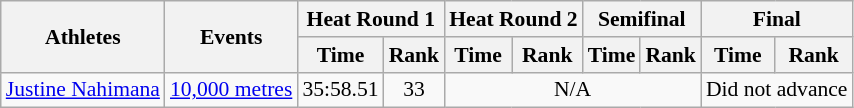<table class=wikitable style=font-size:90%>
<tr>
<th rowspan=2>Athletes</th>
<th rowspan=2>Events</th>
<th colspan=2>Heat Round 1</th>
<th colspan=2>Heat Round 2</th>
<th colspan=2>Semifinal</th>
<th colspan=2>Final</th>
</tr>
<tr>
<th>Time</th>
<th>Rank</th>
<th>Time</th>
<th>Rank</th>
<th>Time</th>
<th>Rank</th>
<th>Time</th>
<th>Rank</th>
</tr>
<tr>
<td><a href='#'>Justine Nahimana</a></td>
<td><a href='#'>10,000 metres</a></td>
<td align=center>35:58.51</td>
<td align=center>33</td>
<td colspan=4 align=center>N/A</td>
<td colspan=2 align=center>Did not advance</td>
</tr>
</table>
